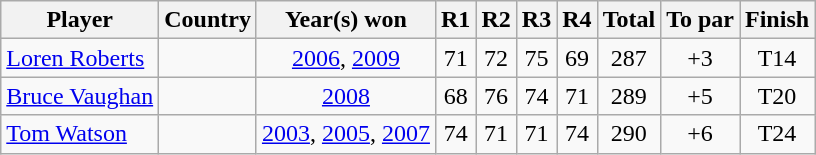<table class="wikitable" style="text-align:center">
<tr>
<th>Player</th>
<th>Country</th>
<th>Year(s) won</th>
<th>R1</th>
<th>R2</th>
<th>R3</th>
<th>R4</th>
<th>Total</th>
<th>To par</th>
<th>Finish</th>
</tr>
<tr>
<td align=left><a href='#'>Loren Roberts</a></td>
<td align=left></td>
<td><a href='#'>2006</a>, <a href='#'>2009</a></td>
<td>71</td>
<td>72</td>
<td>75</td>
<td>69</td>
<td>287</td>
<td>+3</td>
<td>T14</td>
</tr>
<tr>
<td align=left><a href='#'>Bruce Vaughan</a></td>
<td align=left></td>
<td><a href='#'>2008</a></td>
<td>68</td>
<td>76</td>
<td>74</td>
<td>71</td>
<td>289</td>
<td>+5</td>
<td>T20</td>
</tr>
<tr>
<td align=left><a href='#'>Tom Watson</a></td>
<td align=left></td>
<td><a href='#'>2003</a>, <a href='#'>2005</a>, <a href='#'>2007</a></td>
<td>74</td>
<td>71</td>
<td>71</td>
<td>74</td>
<td>290</td>
<td>+6</td>
<td>T24</td>
</tr>
</table>
